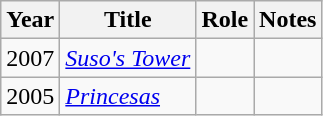<table class="wikitable sortable">
<tr>
<th>Year</th>
<th>Title</th>
<th>Role</th>
<th class="unsortable">Notes</th>
</tr>
<tr>
<td>2007</td>
<td><em><a href='#'>Suso's Tower</a></em></td>
<td></td>
<td></td>
</tr>
<tr>
<td>2005</td>
<td><em><a href='#'>Princesas</a></em></td>
<td></td>
<td></td>
</tr>
</table>
